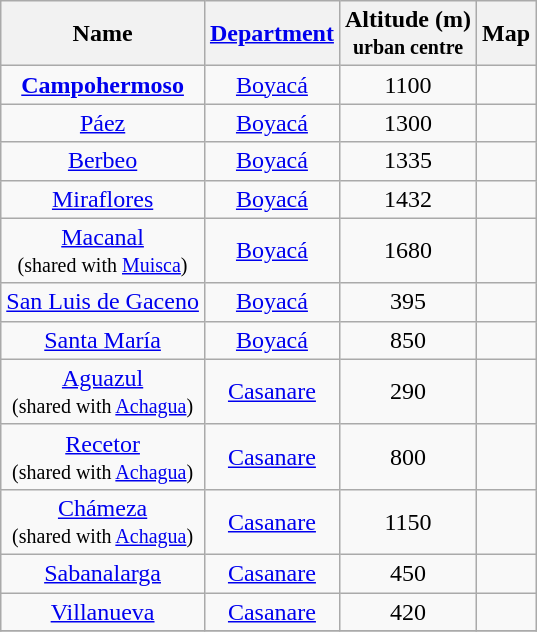<table class="wikitable sortable mw-collapsible mw-collapsed">
<tr>
<th scope="col">Name</th>
<th scope="col"><a href='#'>Department</a></th>
<th scope="col">Altitude (m)<br><small>urban centre</small></th>
<th scope="col">Map</th>
</tr>
<tr>
<td align=center><strong><a href='#'>Campohermoso</a></strong></td>
<td align=center><a href='#'>Boyacá</a></td>
<td align=center>1100</td>
<td align=center></td>
</tr>
<tr>
<td align=center><a href='#'>Páez</a></td>
<td align=center><a href='#'>Boyacá</a></td>
<td align=center>1300</td>
<td align=center></td>
</tr>
<tr>
<td align=center><a href='#'>Berbeo</a></td>
<td align=center><a href='#'>Boyacá</a></td>
<td align=center>1335</td>
<td align=center></td>
</tr>
<tr>
<td align=center><a href='#'>Miraflores</a></td>
<td align=center><a href='#'>Boyacá</a></td>
<td align=center>1432</td>
<td align=center></td>
</tr>
<tr>
<td align=center><a href='#'>Macanal</a><br><small>(shared with <a href='#'>Muisca</a>)</small></td>
<td align=center><a href='#'>Boyacá</a></td>
<td align=center>1680</td>
<td align=center></td>
</tr>
<tr>
<td align=center><a href='#'>San Luis de Gaceno</a></td>
<td align=center><a href='#'>Boyacá</a></td>
<td align=center>395</td>
<td align=center></td>
</tr>
<tr>
<td align=center><a href='#'>Santa María</a></td>
<td align=center><a href='#'>Boyacá</a></td>
<td align=center>850</td>
<td align=center></td>
</tr>
<tr>
<td align=center><a href='#'>Aguazul</a><br><small>(shared with <a href='#'>Achagua</a>)</small></td>
<td align=center><a href='#'>Casanare</a></td>
<td align=center>290</td>
<td align=center></td>
</tr>
<tr>
<td align=center><a href='#'>Recetor</a><br><small>(shared with <a href='#'>Achagua</a>)</small></td>
<td align=center><a href='#'>Casanare</a></td>
<td align=center>800</td>
<td align=center></td>
</tr>
<tr>
<td align=center><a href='#'>Chámeza</a><br><small>(shared with <a href='#'>Achagua</a>)</small></td>
<td align=center><a href='#'>Casanare</a></td>
<td align=center>1150</td>
<td align=center></td>
</tr>
<tr>
<td align=center><a href='#'>Sabanalarga</a></td>
<td align=center><a href='#'>Casanare</a></td>
<td align=center>450</td>
<td align=center></td>
</tr>
<tr>
<td align=center><a href='#'>Villanueva</a></td>
<td align=center><a href='#'>Casanare</a></td>
<td align=center>420</td>
<td align=center></td>
</tr>
<tr>
</tr>
</table>
